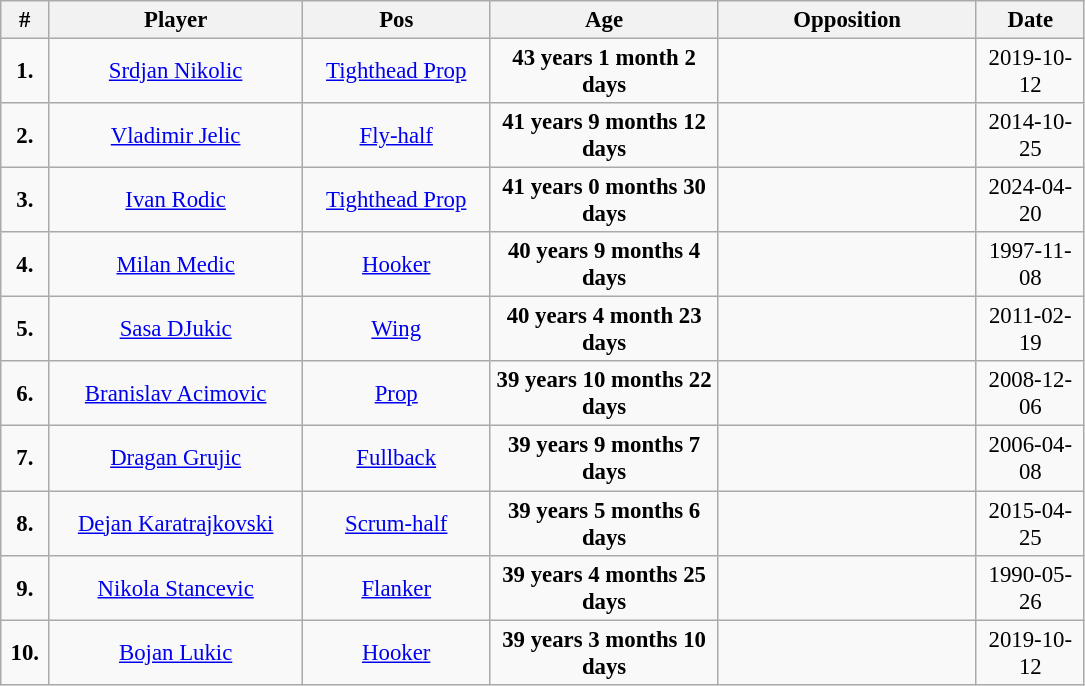<table class="wikitable" style="font-size:95%; text-align:center;">
<tr>
<th style="width:25px;">#</th>
<th style="width:162px;">Player</th>
<th style="width:118px;">Pos</th>
<th style="width:145px;">Age</th>
<th style="width:165px;">Opposition</th>
<th style="width:65px;">Date</th>
</tr>
<tr>
<td><strong>1.</strong></td>
<td><a href='#'>Srdjan Nikolic</a></td>
<td><a href='#'>Tighthead Prop</a></td>
<td><strong>43 years 1 month 2 days</strong></td>
<td></td>
<td>2019-10-12</td>
</tr>
<tr>
<td><strong>2.</strong></td>
<td><a href='#'>Vladimir Jelic</a></td>
<td><a href='#'>Fly-half</a></td>
<td><strong>41 years 9 months 12 days</strong></td>
<td></td>
<td>2014-10-25</td>
</tr>
<tr>
<td><strong>3.</strong></td>
<td><a href='#'>Ivan Rodic</a></td>
<td><a href='#'>Tighthead Prop</a></td>
<td><strong>41 years 0 months 30 days</strong></td>
<td></td>
<td>2024-04-20</td>
</tr>
<tr>
<td><strong>4.</strong></td>
<td><a href='#'>Milan Medic</a></td>
<td><a href='#'>Hooker</a></td>
<td><strong>40 years 9 months 4 days</strong></td>
<td></td>
<td>1997-11-08</td>
</tr>
<tr>
<td><strong>5.</strong></td>
<td><a href='#'>Sasa DJukic</a></td>
<td><a href='#'>Wing</a></td>
<td><strong>40 years 4 month 23 days</strong></td>
<td></td>
<td>2011-02-19</td>
</tr>
<tr>
<td><strong>6.</strong></td>
<td><a href='#'>Branislav Acimovic</a></td>
<td><a href='#'>Prop</a></td>
<td><strong>39 years 10 months 22 days</strong></td>
<td></td>
<td>2008-12-06</td>
</tr>
<tr>
<td><strong>7.</strong></td>
<td><a href='#'>Dragan Grujic</a></td>
<td><a href='#'>Fullback</a></td>
<td><strong>39 years 9 months 7 days</strong></td>
<td></td>
<td>2006-04-08</td>
</tr>
<tr>
<td><strong>8.</strong></td>
<td><a href='#'>Dejan Karatrajkovski</a></td>
<td><a href='#'>Scrum-half</a></td>
<td><strong>39 years 5 months 6 days</strong></td>
<td></td>
<td>2015-04-25</td>
</tr>
<tr>
<td><strong>9.</strong></td>
<td><a href='#'>Nikola Stancevic</a></td>
<td><a href='#'>Flanker</a></td>
<td><strong>39 years 4 months 25 days</strong></td>
<td></td>
<td>1990-05-26</td>
</tr>
<tr>
<td><strong>10.</strong></td>
<td><a href='#'>Bojan Lukic</a></td>
<td><a href='#'>Hooker</a></td>
<td><strong>39 years 3 months 10 days</strong></td>
<td></td>
<td>2019-10-12</td>
</tr>
</table>
